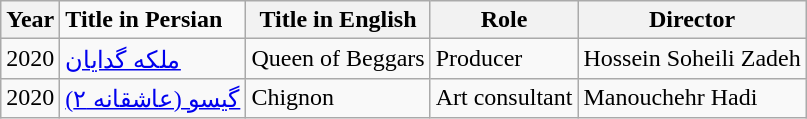<table class="wikitable">
<tr>
<th><strong>Year</strong></th>
<td><strong>Title in Persian</strong></td>
<th>Title in English</th>
<th><strong>Role</strong></th>
<th>Director</th>
</tr>
<tr>
<td>2020</td>
<td><a href='#'>ملکه گدایان</a></td>
<td>Queen of Beggars</td>
<td>Producer</td>
<td>Hossein Soheili Zadeh</td>
</tr>
<tr>
<td>2020</td>
<td><a href='#'>گیسو (عاشقانه ۲)</a></td>
<td>Chignon</td>
<td>Art consultant</td>
<td>Manouchehr Hadi</td>
</tr>
</table>
